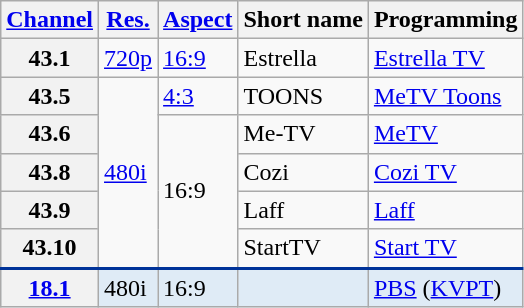<table class="wikitable">
<tr>
<th scope = "col"><a href='#'>Channel</a></th>
<th scope = "col"><a href='#'>Res.</a></th>
<th scope = "col"><a href='#'>Aspect</a></th>
<th scope = "col">Short name</th>
<th scope = "col">Programming</th>
</tr>
<tr>
<th scope = "row">43.1</th>
<td><a href='#'>720p</a></td>
<td><a href='#'>16:9</a></td>
<td>Estrella</td>
<td><a href='#'>Estrella TV</a></td>
</tr>
<tr>
<th scope = "row">43.5</th>
<td rowspan=5><a href='#'>480i</a></td>
<td><a href='#'>4:3</a></td>
<td>TOONS</td>
<td><a href='#'>MeTV Toons</a></td>
</tr>
<tr>
<th scope = "row">43.6</th>
<td rowspan=4>16:9</td>
<td>Me-TV</td>
<td><a href='#'>MeTV</a></td>
</tr>
<tr>
<th scope = "row">43.8</th>
<td>Cozi</td>
<td><a href='#'>Cozi TV</a></td>
</tr>
<tr>
<th scope = "row">43.9</th>
<td>Laff</td>
<td><a href='#'>Laff</a></td>
</tr>
<tr>
<th scope = "row">43.10</th>
<td>StartTV</td>
<td><a href='#'>Start TV</a></td>
</tr>
<tr style="background-color:#DFEBF6; border-top: 2px solid #003399;">
<th scope = "row"><a href='#'>18.1</a></th>
<td>480i</td>
<td>16:9</td>
<td></td>
<td><a href='#'>PBS</a> (<a href='#'>KVPT</a>)</td>
</tr>
</table>
